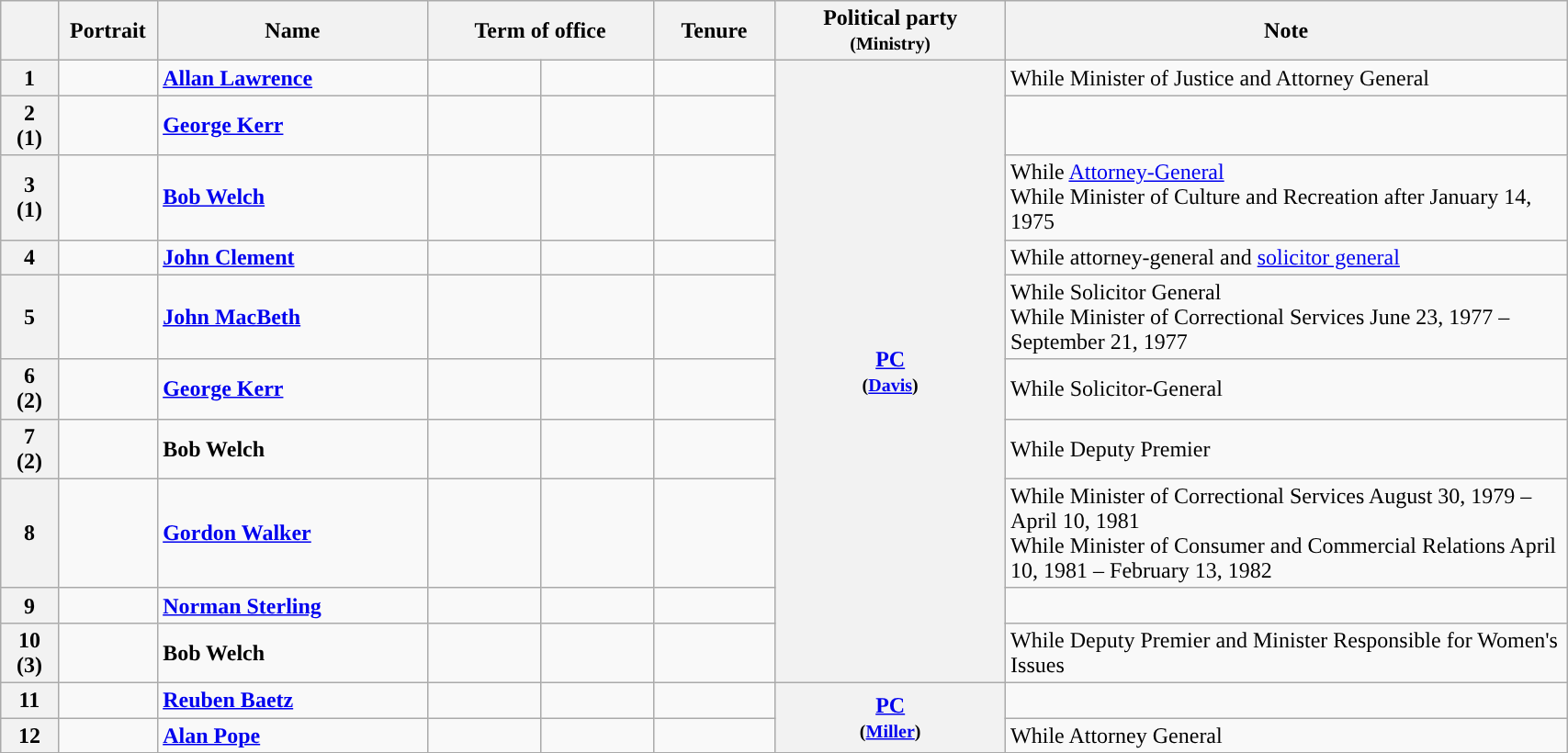<table class="wikitable" style="width: 90%">
<tr>
<th></th>
<th style="width: 65px;">Portrait</th>
<th>Name</th>
<th colspan=2>Term of office</th>
<th>Tenure</th>
<th>Political party<br><small>(Ministry)</small></th>
<th style="width: 400px;">Note</th>
</tr>
<tr>
<th style="background:">1</th>
<td></td>
<td><strong><a href='#'>Allan Lawrence</a></strong></td>
<td></td>
<td></td>
<td></td>
<th rowspan=10; style="background:"><a href='#'>PC</a><br><small>(<a href='#'>Davis</a>)</small></th>
<td>While Minister of Justice and Attorney General</td>
</tr>
<tr>
<th style="background:">2 <br> (1)</th>
<td></td>
<td><strong><a href='#'>George Kerr</a></strong></td>
<td></td>
<td></td>
<td></td>
<td></td>
</tr>
<tr>
<th style="background:">3 <br> (1)</th>
<td></td>
<td><strong><a href='#'>Bob Welch</a></strong></td>
<td></td>
<td></td>
<td></td>
<td>While <a href='#'>Attorney-General</a> <br> While Minister of Culture and Recreation after January 14, 1975</td>
</tr>
<tr>
<th style="background:">4</th>
<td></td>
<td><strong><a href='#'>John Clement</a></strong></td>
<td></td>
<td></td>
<td></td>
<td>While attorney-general and <a href='#'>solicitor general</a></td>
</tr>
<tr>
<th style="background:">5</th>
<td></td>
<td><strong><a href='#'>John MacBeth</a></strong></td>
<td></td>
<td></td>
<td></td>
<td>While Solicitor General <br> While Minister of Correctional Services June 23, 1977 – September 21, 1977</td>
</tr>
<tr>
<th style="background:">6 <br> (2)</th>
<td></td>
<td><strong><a href='#'>George Kerr</a></strong></td>
<td></td>
<td></td>
<td></td>
<td>While Solicitor-General</td>
</tr>
<tr>
<th style="background:">7 <br> (2)</th>
<td></td>
<td><strong>Bob Welch</strong></td>
<td></td>
<td></td>
<td></td>
<td>While Deputy Premier</td>
</tr>
<tr>
<th style="background:">8</th>
<td></td>
<td><strong><a href='#'>Gordon Walker</a></strong></td>
<td></td>
<td></td>
<td></td>
<td>While Minister of Correctional Services August 30, 1979 – April 10, 1981 <br> While Minister of Consumer and Commercial Relations April 10, 1981 – February 13, 1982</td>
</tr>
<tr>
<th style="background:">9</th>
<td></td>
<td><strong><a href='#'>Norman Sterling</a></strong></td>
<td></td>
<td></td>
<td></td>
<td></td>
</tr>
<tr>
<th style="background:">10 <br> (3)</th>
<td></td>
<td><strong>Bob Welch</strong></td>
<td></td>
<td></td>
<td></td>
<td>While Deputy Premier and Minister Responsible for Women's Issues</td>
</tr>
<tr>
<th style="background:">11</th>
<td></td>
<td><strong><a href='#'>Reuben Baetz</a></strong></td>
<td></td>
<td></td>
<td></td>
<th rowspan=2; style="background:"><a href='#'>PC</a><br><small>(<a href='#'>Miller</a>)</small></th>
<td></td>
</tr>
<tr>
<th style="background:">12</th>
<td></td>
<td><strong><a href='#'>Alan Pope</a></strong></td>
<td></td>
<td></td>
<td></td>
<td>While Attorney General</td>
</tr>
<tr>
</tr>
</table>
